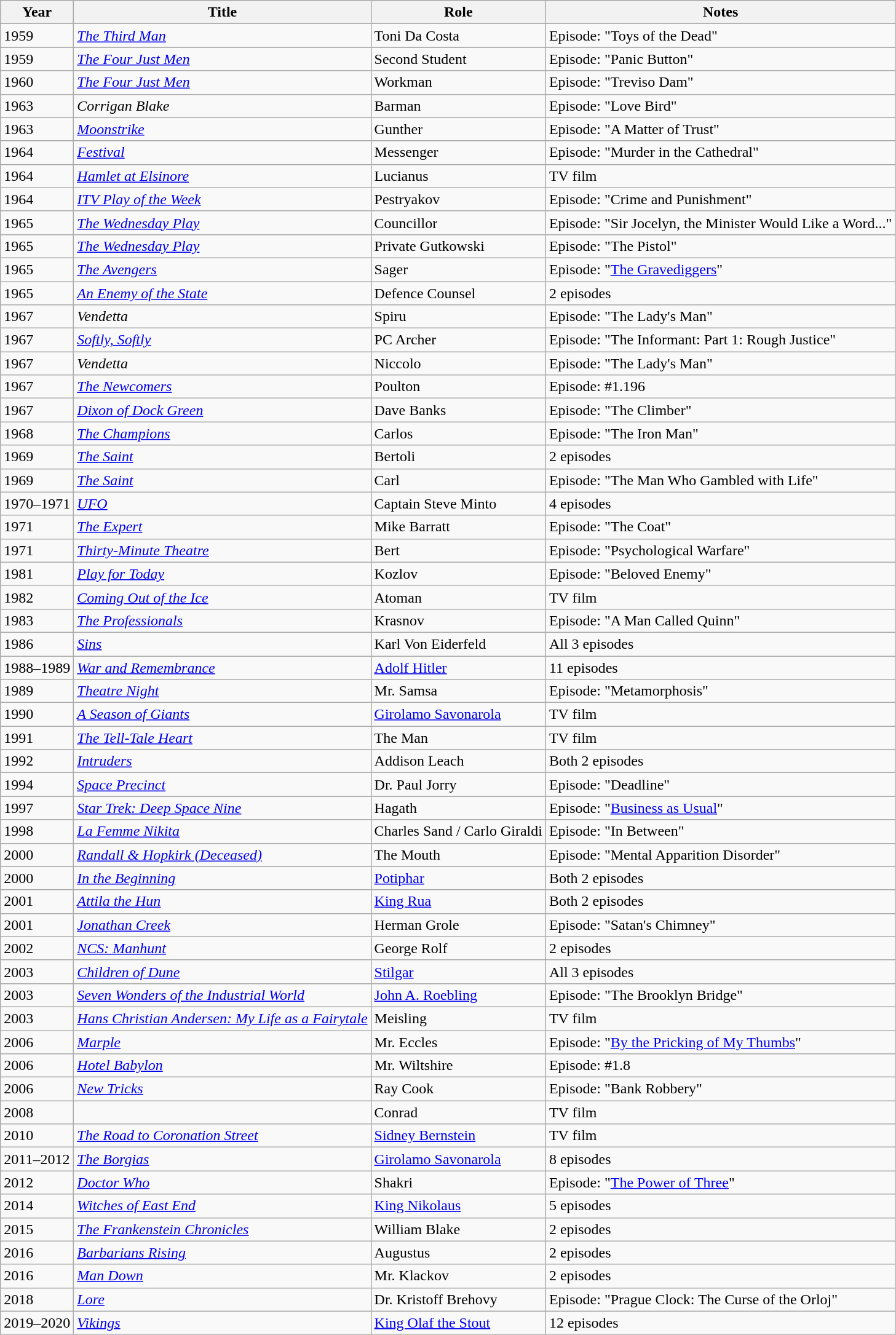<table class="wikitable sortable">
<tr>
<th>Year</th>
<th>Title</th>
<th>Role</th>
<th class="unsortable">Notes</th>
</tr>
<tr>
<td>1959</td>
<td data-sort-value="Third Man, The"><em><a href='#'>The Third Man</a></em></td>
<td>Toni Da Costa</td>
<td>Episode: "Toys of the Dead"</td>
</tr>
<tr>
<td>1959</td>
<td data-sort-value="Four Just Men, The"><em><a href='#'>The Four Just Men</a></em></td>
<td>Second Student</td>
<td>Episode: "Panic Button"</td>
</tr>
<tr>
<td>1960</td>
<td data-sort-value="Four Just Men, The"><em><a href='#'>The Four Just Men</a></em></td>
<td>Workman</td>
<td>Episode: "Treviso Dam"</td>
</tr>
<tr>
<td>1963</td>
<td><em>Corrigan Blake</em></td>
<td>Barman</td>
<td>Episode: "Love Bird"</td>
</tr>
<tr>
<td>1963</td>
<td><em><a href='#'>Moonstrike</a></em></td>
<td>Gunther</td>
<td>Episode: "A Matter of Trust"</td>
</tr>
<tr>
<td>1964</td>
<td><em><a href='#'>Festival</a></em></td>
<td>Messenger</td>
<td>Episode: "Murder in the Cathedral"</td>
</tr>
<tr>
<td>1964</td>
<td><em><a href='#'>Hamlet at Elsinore</a></em></td>
<td>Lucianus</td>
<td>TV film</td>
</tr>
<tr>
<td>1964</td>
<td><em><a href='#'>ITV Play of the Week</a></em></td>
<td>Pestryakov</td>
<td>Episode: "Crime and Punishment"</td>
</tr>
<tr>
<td>1965</td>
<td data-sort-value="Wednesday Play, The"><em><a href='#'>The Wednesday Play</a></em></td>
<td>Councillor</td>
<td>Episode: "Sir Jocelyn, the Minister Would Like a Word..."</td>
</tr>
<tr>
<td>1965</td>
<td data-sort-value="Wednesday Play, The"><em><a href='#'>The Wednesday Play</a></em></td>
<td>Private Gutkowski</td>
<td>Episode: "The Pistol"</td>
</tr>
<tr>
<td>1965</td>
<td data-sort-value="Avengers, The"><em><a href='#'>The Avengers</a></em></td>
<td>Sager</td>
<td>Episode: "<a href='#'>The Gravediggers</a>"</td>
</tr>
<tr>
<td>1965</td>
<td><em><a href='#'>An Enemy of the State</a></em></td>
<td>Defence Counsel</td>
<td>2 episodes</td>
</tr>
<tr>
<td>1967</td>
<td><em>Vendetta</em></td>
<td>Spiru</td>
<td>Episode: "The Lady's Man"</td>
</tr>
<tr>
<td>1967</td>
<td><em><a href='#'>Softly, Softly</a></em></td>
<td>PC Archer</td>
<td>Episode: "The Informant: Part 1: Rough Justice"</td>
</tr>
<tr>
<td>1967</td>
<td><em>Vendetta</em></td>
<td>Niccolo</td>
<td>Episode: "The Lady's Man"</td>
</tr>
<tr>
<td>1967</td>
<td data-sort-value="Newcomers, The"><em><a href='#'>The Newcomers</a></em></td>
<td>Poulton</td>
<td>Episode: #1.196</td>
</tr>
<tr>
<td>1967</td>
<td><em><a href='#'>Dixon of Dock Green</a></em></td>
<td>Dave Banks</td>
<td>Episode: "The Climber"</td>
</tr>
<tr>
<td>1968</td>
<td data-sort-value="Champions, The"><em><a href='#'>The Champions</a></em></td>
<td>Carlos</td>
<td>Episode: "The Iron Man"</td>
</tr>
<tr>
<td>1969</td>
<td data-sort-value="Saint, The"><em><a href='#'>The Saint</a></em></td>
<td>Bertoli</td>
<td>2 episodes</td>
</tr>
<tr>
<td>1969</td>
<td data-sort-value="Saint, The"><em><a href='#'>The Saint</a></em></td>
<td>Carl</td>
<td>Episode: "The Man Who Gambled with Life"</td>
</tr>
<tr>
<td>1970–1971</td>
<td><em><a href='#'>UFO</a></em></td>
<td>Captain Steve Minto</td>
<td>4 episodes</td>
</tr>
<tr>
<td>1971</td>
<td data-sort-value="Expert, The"><em><a href='#'>The Expert</a></em></td>
<td>Mike Barratt</td>
<td>Episode: "The Coat"</td>
</tr>
<tr>
<td>1971</td>
<td><em><a href='#'>Thirty-Minute Theatre</a></em></td>
<td>Bert</td>
<td>Episode: "Psychological Warfare"</td>
</tr>
<tr>
<td>1981</td>
<td><em><a href='#'>Play for Today</a></em></td>
<td>Kozlov</td>
<td>Episode: "Beloved Enemy"</td>
</tr>
<tr>
<td>1982</td>
<td><em><a href='#'>Coming Out of the Ice</a></em></td>
<td>Atoman</td>
<td>TV film</td>
</tr>
<tr>
<td>1983</td>
<td data-sort-value="Professionals, The"><em><a href='#'>The Professionals</a></em></td>
<td>Krasnov</td>
<td>Episode: "A Man Called Quinn"</td>
</tr>
<tr>
<td>1986</td>
<td><em><a href='#'>Sins</a></em></td>
<td>Karl Von Eiderfeld</td>
<td>All 3 episodes</td>
</tr>
<tr>
<td>1988–1989</td>
<td><em><a href='#'>War and Remembrance</a></em></td>
<td><a href='#'>Adolf Hitler</a></td>
<td>11 episodes</td>
</tr>
<tr>
<td>1989</td>
<td><em><a href='#'>Theatre Night</a></em></td>
<td>Mr. Samsa</td>
<td>Episode: "Metamorphosis"</td>
</tr>
<tr>
<td>1990</td>
<td data-sort-value="Season of Giants, A"><em><a href='#'>A Season of Giants</a></em></td>
<td><a href='#'>Girolamo Savonarola</a></td>
<td>TV film</td>
</tr>
<tr>
<td>1991</td>
<td data-sort-value="Tell-Tale Heart, The"><em><a href='#'>The Tell-Tale Heart</a></em></td>
<td>The Man</td>
<td>TV film</td>
</tr>
<tr>
<td>1992</td>
<td><em><a href='#'>Intruders</a></em></td>
<td>Addison Leach</td>
<td>Both 2 episodes</td>
</tr>
<tr>
<td>1994</td>
<td><em><a href='#'>Space Precinct</a></em></td>
<td>Dr. Paul Jorry</td>
<td>Episode: "Deadline"</td>
</tr>
<tr>
<td>1997</td>
<td><em><a href='#'>Star Trek: Deep Space Nine</a></em></td>
<td>Hagath</td>
<td>Episode: "<a href='#'>Business as Usual</a>"</td>
</tr>
<tr>
<td>1998</td>
<td><em><a href='#'>La Femme Nikita</a></em></td>
<td>Charles Sand / Carlo Giraldi</td>
<td>Episode: "In Between"</td>
</tr>
<tr>
<td>2000</td>
<td><em><a href='#'>Randall & Hopkirk (Deceased)</a></em></td>
<td>The Mouth</td>
<td>Episode: "Mental Apparition Disorder"</td>
</tr>
<tr>
<td>2000</td>
<td><em><a href='#'>In the Beginning</a></em></td>
<td><a href='#'>Potiphar</a></td>
<td>Both 2 episodes</td>
</tr>
<tr>
<td>2001</td>
<td><em><a href='#'>Attila the Hun</a></em></td>
<td><a href='#'>King Rua</a></td>
<td>Both 2 episodes</td>
</tr>
<tr>
<td>2001</td>
<td><em><a href='#'>Jonathan Creek</a></em></td>
<td>Herman Grole</td>
<td>Episode: "Satan's Chimney"</td>
</tr>
<tr>
<td>2002</td>
<td><em><a href='#'>NCS: Manhunt</a></em></td>
<td>George Rolf</td>
<td>2 episodes</td>
</tr>
<tr>
<td>2003</td>
<td><em><a href='#'>Children of Dune</a></em></td>
<td><a href='#'>Stilgar</a></td>
<td>All 3 episodes</td>
</tr>
<tr>
<td>2003</td>
<td><em><a href='#'>Seven Wonders of the Industrial World</a></em></td>
<td><a href='#'>John A. Roebling</a></td>
<td>Episode: "The Brooklyn Bridge"</td>
</tr>
<tr>
<td>2003</td>
<td><em><a href='#'>Hans Christian Andersen: My Life as a Fairytale</a></em></td>
<td>Meisling</td>
<td>TV film</td>
</tr>
<tr>
<td>2006</td>
<td><em><a href='#'>Marple</a></em></td>
<td>Mr. Eccles</td>
<td>Episode: "<a href='#'>By the Pricking of My Thumbs</a>"</td>
</tr>
<tr>
<td>2006</td>
<td><em><a href='#'>Hotel Babylon</a></em></td>
<td>Mr. Wiltshire</td>
<td>Episode: #1.8</td>
</tr>
<tr>
<td>2006</td>
<td><em><a href='#'>New Tricks</a></em></td>
<td>Ray Cook</td>
<td>Episode: "Bank Robbery"</td>
</tr>
<tr>
<td>2008</td>
<td><em></em></td>
<td>Conrad</td>
<td>TV film</td>
</tr>
<tr>
<td>2010</td>
<td data-sort-value="Road to Coronation Street, The"><em><a href='#'>The Road to Coronation Street</a></em></td>
<td><a href='#'>Sidney Bernstein</a></td>
<td>TV film</td>
</tr>
<tr>
<td>2011–2012</td>
<td data-sort-value="Borgias, The"><em><a href='#'>The Borgias</a></em></td>
<td><a href='#'>Girolamo Savonarola</a></td>
<td>8 episodes</td>
</tr>
<tr>
<td>2012</td>
<td><em><a href='#'>Doctor Who</a></em></td>
<td>Shakri</td>
<td>Episode: "<a href='#'>The Power of Three</a>"</td>
</tr>
<tr>
<td>2014</td>
<td><em><a href='#'>Witches of East End</a></em></td>
<td><a href='#'>King Nikolaus</a></td>
<td>5 episodes</td>
</tr>
<tr>
<td>2015</td>
<td data-sort-value="Frankenstein Chronicles, The"><em><a href='#'>The Frankenstein Chronicles</a></em></td>
<td>William Blake</td>
<td>2 episodes</td>
</tr>
<tr>
<td>2016</td>
<td><em><a href='#'>Barbarians Rising</a></em></td>
<td>Augustus</td>
<td>2 episodes</td>
</tr>
<tr>
<td>2016</td>
<td><em><a href='#'>Man Down</a></em></td>
<td>Mr. Klackov</td>
<td>2 episodes</td>
</tr>
<tr>
<td>2018</td>
<td><em><a href='#'>Lore</a></em></td>
<td>Dr. Kristoff Brehovy</td>
<td>Episode: "Prague Clock: The Curse of the Orloj"</td>
</tr>
<tr>
<td>2019–2020</td>
<td><em><a href='#'>Vikings</a></em></td>
<td><a href='#'>King Olaf the Stout</a></td>
<td>12 episodes</td>
</tr>
</table>
